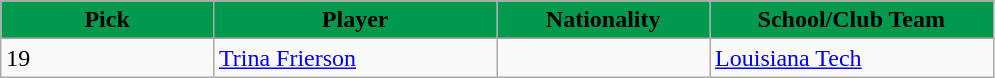<table class="wikitable sortable sortable">
<tr>
<th style="background:#00994d; width:15%;">Pick</th>
<th style="background:#00994d; width:20%;">Player</th>
<th style="background:#00994d; width:15%;">Nationality</th>
<th style="background:#00994d; width:20%;">School/Club Team</th>
</tr>
<tr>
<td>19</td>
<td><a href='#'>Trina Frierson</a></td>
<td></td>
<td><a href='#'>Louisiana Tech</a></td>
</tr>
</table>
